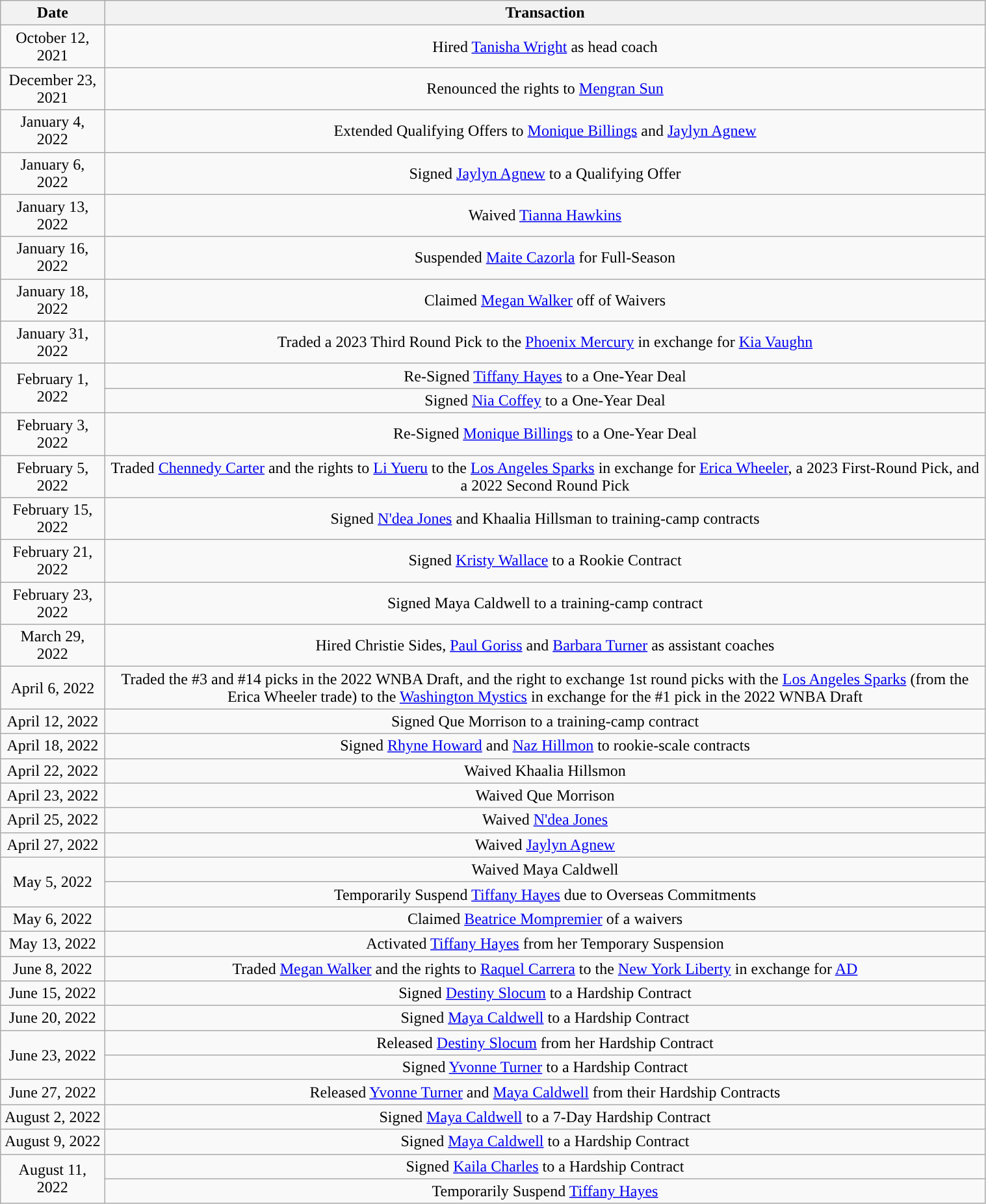<table class="wikitable" style="width:80%; text-align:center">
<tr>
<th>Date</th>
<th>Transaction</th>
</tr>
<tr>
<td>October 12, 2021</td>
<td>Hired <a href='#'>Tanisha Wright</a> as head coach</td>
</tr>
<tr>
<td>December 23, 2021</td>
<td>Renounced the rights to <a href='#'>Mengran Sun</a></td>
</tr>
<tr>
<td>January 4, 2022</td>
<td>Extended Qualifying Offers to <a href='#'>Monique Billings</a> and <a href='#'>Jaylyn Agnew</a></td>
</tr>
<tr>
<td>January 6, 2022</td>
<td>Signed <a href='#'>Jaylyn Agnew</a> to a Qualifying Offer </td>
</tr>
<tr>
<td>January 13, 2022</td>
<td>Waived <a href='#'>Tianna Hawkins</a></td>
</tr>
<tr>
<td>January 16, 2022</td>
<td>Suspended <a href='#'>Maite Cazorla</a> for Full-Season</td>
</tr>
<tr>
<td>January 18, 2022</td>
<td>Claimed <a href='#'>Megan Walker</a> off of Waivers</td>
</tr>
<tr>
<td>January 31, 2022</td>
<td>Traded a 2023 Third Round Pick to the <a href='#'>Phoenix Mercury</a> in exchange for <a href='#'>Kia Vaughn</a></td>
</tr>
<tr>
<td rowspan=2>February 1, 2022</td>
<td>Re-Signed <a href='#'>Tiffany Hayes</a> to a One-Year Deal</td>
</tr>
<tr>
<td>Signed <a href='#'>Nia Coffey</a> to a One-Year Deal</td>
</tr>
<tr>
<td>February 3, 2022</td>
<td>Re-Signed <a href='#'>Monique Billings</a> to a One-Year Deal</td>
</tr>
<tr>
<td>February 5, 2022</td>
<td>Traded <a href='#'>Chennedy Carter</a> and the rights to <a href='#'>Li Yueru</a> to the <a href='#'>Los Angeles Sparks</a> in exchange for <a href='#'>Erica Wheeler</a>, a 2023 First-Round Pick, and a 2022 Second Round Pick</td>
</tr>
<tr>
<td>February 15, 2022</td>
<td>Signed <a href='#'>N'dea Jones</a> and Khaalia Hillsman to training-camp contracts</td>
</tr>
<tr>
<td>February 21, 2022</td>
<td>Signed <a href='#'>Kristy Wallace</a> to a Rookie Contract</td>
</tr>
<tr>
<td>February 23, 2022</td>
<td>Signed Maya Caldwell to a training-camp contract</td>
</tr>
<tr>
<td>March 29, 2022</td>
<td>Hired Christie Sides, <a href='#'>Paul Goriss</a> and <a href='#'>Barbara Turner</a> as assistant coaches</td>
</tr>
<tr>
<td>April 6, 2022</td>
<td>Traded the #3 and #14 picks in the 2022 WNBA Draft, and the right to exchange 1st round picks with the <a href='#'>Los Angeles Sparks</a> (from the Erica Wheeler trade) to the <a href='#'>Washington Mystics</a> in exchange for the #1 pick in the 2022 WNBA Draft</td>
</tr>
<tr>
<td>April 12, 2022</td>
<td>Signed Que Morrison to a training-camp contract</td>
</tr>
<tr>
<td>April 18, 2022</td>
<td>Signed <a href='#'>Rhyne Howard</a> and <a href='#'>Naz Hillmon</a> to rookie-scale contracts</td>
</tr>
<tr>
<td>April 22, 2022</td>
<td>Waived Khaalia Hillsmon </td>
</tr>
<tr>
<td>April 23, 2022</td>
<td>Waived Que Morrison </td>
</tr>
<tr>
<td>April 25, 2022</td>
<td>Waived <a href='#'>N'dea Jones</a></td>
</tr>
<tr>
<td>April 27, 2022</td>
<td>Waived <a href='#'>Jaylyn Agnew</a></td>
</tr>
<tr>
<td rowspan=2>May 5, 2022</td>
<td>Waived Maya Caldwell</td>
</tr>
<tr>
<td>Temporarily Suspend <a href='#'>Tiffany Hayes</a> due to Overseas Commitments</td>
</tr>
<tr>
<td>May 6, 2022</td>
<td>Claimed <a href='#'>Beatrice Mompremier</a> of a waivers</td>
</tr>
<tr>
<td>May 13, 2022</td>
<td>Activated <a href='#'>Tiffany Hayes</a> from her Temporary Suspension</td>
</tr>
<tr>
<td>June 8, 2022</td>
<td>Traded <a href='#'>Megan Walker</a> and the rights to <a href='#'>Raquel Carrera</a> to the <a href='#'>New York Liberty</a> in exchange for <a href='#'>AD</a></td>
</tr>
<tr>
<td>June 15, 2022</td>
<td>Signed <a href='#'>Destiny Slocum</a> to a Hardship Contract</td>
</tr>
<tr>
<td>June 20, 2022</td>
<td>Signed <a href='#'>Maya Caldwell</a> to a Hardship Contract</td>
</tr>
<tr>
<td rowspan=2>June 23, 2022</td>
<td>Released <a href='#'>Destiny Slocum</a> from her Hardship Contract</td>
</tr>
<tr>
<td>Signed <a href='#'>Yvonne Turner</a> to a Hardship Contract</td>
</tr>
<tr>
<td>June 27, 2022</td>
<td>Released <a href='#'>Yvonne Turner</a> and <a href='#'>Maya Caldwell</a> from their Hardship Contracts</td>
</tr>
<tr>
<td>August 2, 2022</td>
<td>Signed <a href='#'>Maya Caldwell</a> to a 7-Day Hardship Contract</td>
</tr>
<tr>
<td>August 9, 2022</td>
<td>Signed <a href='#'>Maya Caldwell</a> to a Hardship Contract</td>
</tr>
<tr>
<td rowspan=2>August 11, 2022</td>
<td>Signed <a href='#'>Kaila Charles</a> to a Hardship Contract</td>
</tr>
<tr>
<td>Temporarily Suspend <a href='#'>Tiffany Hayes</a></td>
</tr>
</table>
